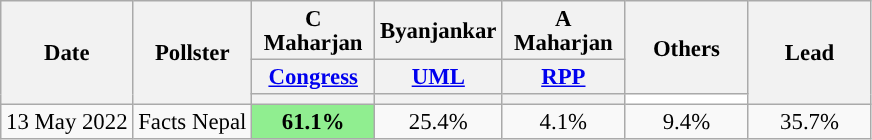<table class="wikitable sortable" style="text-align:center;font-size:95%;line-height:16px">
<tr>
<th rowspan="3">Date</th>
<th rowspan="3">Pollster</th>
<th style="width:75px;">C Maharjan</th>
<th style="width:75px;">Byanjankar</th>
<th style="width:75px;">A Maharjan</th>
<th rowspan="2" style="width:75px;">Others</th>
<th rowspan="3" style="width:75px;">Lead</th>
</tr>
<tr>
<th><a href='#'>Congress</a></th>
<th><a href='#'>UML</a></th>
<th><a href='#'>RPP</a></th>
</tr>
<tr>
<th style="background:"></th>
<th style="background:"></th>
<th style="background:"></th>
<th style="background:white"></th>
</tr>
<tr>
<td>13 May 2022</td>
<td>Facts Nepal</td>
<td style="background:lightgreen;"><strong>61.1%</strong></td>
<td>25.4%</td>
<td>4.1%</td>
<td>9.4%</td>
<td style="background:">35.7%</td>
</tr>
</table>
